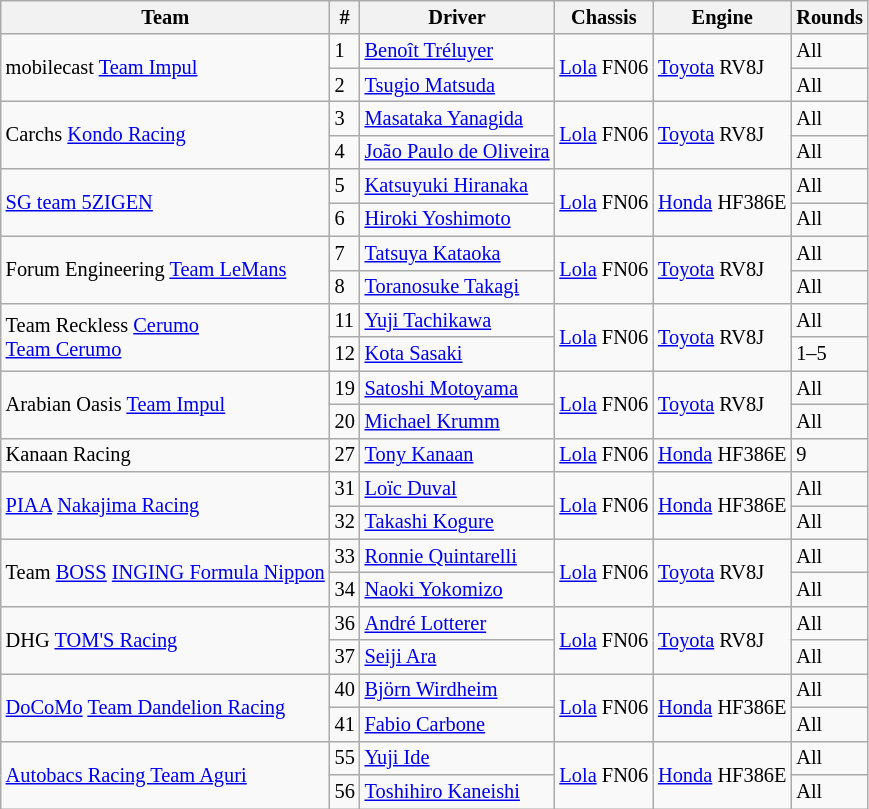<table class="wikitable" style="font-size:85%">
<tr>
<th>Team</th>
<th>#</th>
<th>Driver</th>
<th>Chassis</th>
<th>Engine</th>
<th>Rounds</th>
</tr>
<tr>
<td rowspan="2">mobilecast <a href='#'>Team Impul</a></td>
<td>1</td>
<td> <a href='#'>Benoît Tréluyer</a></td>
<td rowspan="2"><a href='#'>Lola</a> FN06</td>
<td rowspan="2"><a href='#'>Toyota</a> RV8J</td>
<td>All</td>
</tr>
<tr>
<td>2</td>
<td> <a href='#'>Tsugio Matsuda</a></td>
<td>All</td>
</tr>
<tr>
<td rowspan="2">Carchs <a href='#'>Kondo Racing</a></td>
<td>3</td>
<td> <a href='#'>Masataka Yanagida</a></td>
<td rowspan="2"><a href='#'>Lola</a> FN06</td>
<td rowspan="2"><a href='#'>Toyota</a> RV8J</td>
<td>All</td>
</tr>
<tr>
<td>4</td>
<td> <a href='#'>João Paulo de Oliveira</a></td>
<td>All</td>
</tr>
<tr>
<td rowspan="2"><a href='#'>SG team 5ZIGEN</a></td>
<td>5</td>
<td> <a href='#'>Katsuyuki Hiranaka</a></td>
<td rowspan="2"><a href='#'>Lola</a> FN06</td>
<td rowspan="2"><a href='#'>Honda</a> HF386E</td>
<td>All</td>
</tr>
<tr>
<td>6</td>
<td> <a href='#'>Hiroki Yoshimoto</a></td>
<td>All</td>
</tr>
<tr>
<td rowspan="2">Forum Engineering <a href='#'>Team LeMans</a></td>
<td>7</td>
<td> <a href='#'>Tatsuya Kataoka</a></td>
<td rowspan="2"><a href='#'>Lola</a> FN06</td>
<td rowspan="2"><a href='#'>Toyota</a> RV8J</td>
<td>All</td>
</tr>
<tr>
<td>8</td>
<td> <a href='#'>Toranosuke Takagi</a></td>
<td>All</td>
</tr>
<tr>
<td rowspan="2">Team Reckless <a href='#'>Cerumo</a><br><a href='#'>Team Cerumo</a></td>
<td>11</td>
<td> <a href='#'>Yuji Tachikawa</a></td>
<td rowspan="2"><a href='#'>Lola</a> FN06</td>
<td rowspan="2"><a href='#'>Toyota</a> RV8J</td>
<td>All</td>
</tr>
<tr>
<td>12</td>
<td> <a href='#'>Kota Sasaki</a></td>
<td>1–5</td>
</tr>
<tr>
<td rowspan="2">Arabian Oasis <a href='#'>Team Impul</a></td>
<td>19</td>
<td> <a href='#'>Satoshi Motoyama</a></td>
<td rowspan="2"><a href='#'>Lola</a> FN06</td>
<td rowspan="2"><a href='#'>Toyota</a> RV8J</td>
<td>All</td>
</tr>
<tr>
<td>20</td>
<td> <a href='#'>Michael Krumm</a></td>
<td>All</td>
</tr>
<tr>
<td>Kanaan Racing</td>
<td>27</td>
<td> <a href='#'>Tony Kanaan</a></td>
<td><a href='#'>Lola</a> FN06</td>
<td><a href='#'>Honda</a> HF386E</td>
<td>9</td>
</tr>
<tr>
<td rowspan="2"><a href='#'>PIAA</a> <a href='#'>Nakajima Racing</a></td>
<td>31</td>
<td> <a href='#'>Loïc Duval</a></td>
<td rowspan="2"><a href='#'>Lola</a> FN06</td>
<td rowspan="2"><a href='#'>Honda</a> HF386E</td>
<td>All</td>
</tr>
<tr>
<td>32</td>
<td> <a href='#'>Takashi Kogure</a></td>
<td>All</td>
</tr>
<tr>
<td rowspan="2">Team <a href='#'>BOSS</a> <a href='#'>INGING Formula Nippon</a></td>
<td>33</td>
<td> <a href='#'>Ronnie Quintarelli</a></td>
<td rowspan="2"><a href='#'>Lola</a> FN06</td>
<td rowspan="2"><a href='#'>Toyota</a> RV8J</td>
<td>All</td>
</tr>
<tr>
<td>34</td>
<td> <a href='#'>Naoki Yokomizo</a></td>
<td>All</td>
</tr>
<tr>
<td rowspan="2">DHG <a href='#'>TOM'S Racing</a></td>
<td>36</td>
<td> <a href='#'>André Lotterer</a></td>
<td rowspan="2"><a href='#'>Lola</a> FN06</td>
<td rowspan="2"><a href='#'>Toyota</a> RV8J</td>
<td>All</td>
</tr>
<tr>
<td>37</td>
<td> <a href='#'>Seiji Ara</a></td>
<td>All</td>
</tr>
<tr>
<td rowspan="2"><a href='#'>DoCoMo</a> <a href='#'>Team Dandelion Racing</a></td>
<td>40</td>
<td> <a href='#'>Björn Wirdheim</a></td>
<td rowspan="2"><a href='#'>Lola</a> FN06</td>
<td rowspan="2"><a href='#'>Honda</a> HF386E</td>
<td>All</td>
</tr>
<tr>
<td>41</td>
<td> <a href='#'>Fabio Carbone</a></td>
<td>All</td>
</tr>
<tr>
<td rowspan="2"><a href='#'>Autobacs Racing Team Aguri</a></td>
<td>55</td>
<td> <a href='#'>Yuji Ide</a></td>
<td rowspan="2"><a href='#'>Lola</a> FN06</td>
<td rowspan="2"><a href='#'>Honda</a> HF386E</td>
<td>All</td>
</tr>
<tr>
<td>56</td>
<td> <a href='#'>Toshihiro Kaneishi</a></td>
<td>All</td>
</tr>
</table>
